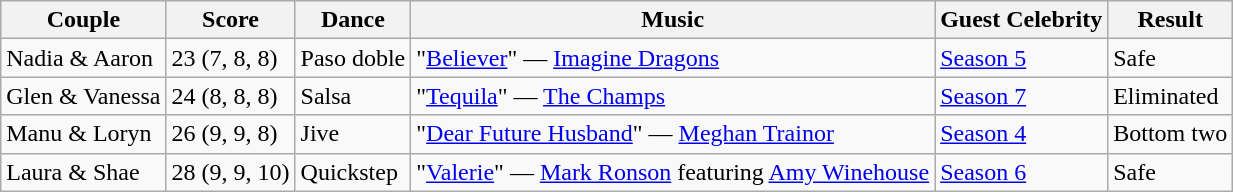<table class="wikitable sortable">
<tr>
<th rowspan="1">Couple</th>
<th colspan="1">Score</th>
<th rowspan="1">Dance</th>
<th rowspan="1">Music</th>
<th rowspan="1">Guest Celebrity</th>
<th rowspan="1">Result</th>
</tr>
<tr>
<td>Nadia & Aaron</td>
<td>23 (7, 8, 8)</td>
<td>Paso doble</td>
<td>"<a href='#'>Believer</a>" — <a href='#'>Imagine Dragons</a></td>
<td><a href='#'>Season 5</a></td>
<td>Safe</td>
</tr>
<tr>
<td>Glen & Vanessa</td>
<td>24 (8, 8, 8)</td>
<td>Salsa</td>
<td>"<a href='#'>Tequila</a>" — <a href='#'>The Champs</a></td>
<td><a href='#'>Season 7</a></td>
<td>Eliminated</td>
</tr>
<tr>
<td>Manu & Loryn</td>
<td>26 (9, 9, 8)</td>
<td>Jive</td>
<td>"<a href='#'>Dear Future Husband</a>" — <a href='#'>Meghan Trainor</a></td>
<td><a href='#'>Season 4</a></td>
<td>Bottom two</td>
</tr>
<tr>
<td>Laura & Shae</td>
<td>28 (9, 9, 10)</td>
<td>Quickstep</td>
<td>"<a href='#'>Valerie</a>" — <a href='#'>Mark Ronson</a> featuring <a href='#'>Amy Winehouse</a></td>
<td><a href='#'>Season 6</a></td>
<td>Safe</td>
</tr>
</table>
